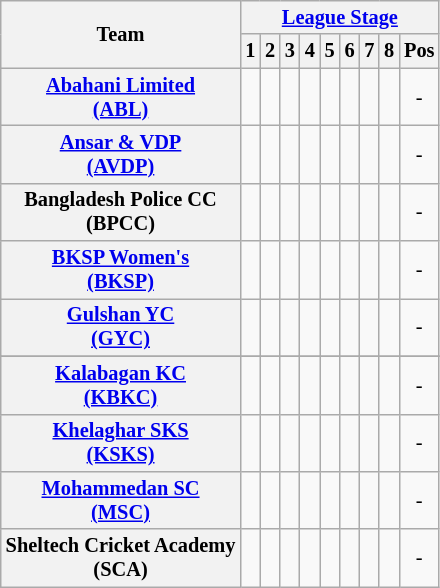<table class="wikitable" style="font-size:85%; text-align:center;">
<tr>
<th style="text-align: center" rowspan=2>Team</th>
<th style="text-align: center" colspan=10><strong><a href='#'>League Stage</a></strong></th>
</tr>
<tr>
<th>1</th>
<th>2</th>
<th>3</th>
<th>4</th>
<th>5</th>
<th>6</th>
<th>7</th>
<th>8</th>
<th>Pos</th>
</tr>
<tr>
<th align="left"><strong><a href='#'>Abahani Limited<br>(ABL)</a></strong></th>
<td></td>
<td></td>
<td></td>
<td></td>
<td></td>
<td></td>
<td></td>
<td></td>
<td>-</td>
</tr>
<tr>
<th align="left"><strong><a href='#'>Ansar & VDP<br>(AVDP)</a></strong></th>
<td></td>
<td></td>
<td></td>
<td></td>
<td></td>
<td></td>
<td></td>
<td></td>
<td>-</td>
</tr>
<tr>
<th align="left"><strong>Bangladesh Police CC<br>(BPCC)</strong></th>
<td></td>
<td></td>
<td></td>
<td></td>
<td></td>
<td></td>
<td></td>
<td></td>
<td>-</td>
</tr>
<tr>
<th align="left"><strong><a href='#'>BKSP Women's<br>(BKSP)</a></strong></th>
<td></td>
<td></td>
<td></td>
<td></td>
<td></td>
<td></td>
<td></td>
<td></td>
<td>-</td>
</tr>
<tr>
<th align="left"><strong><a href='#'>Gulshan YC<br>(GYC)</a></strong></th>
<td></td>
<td></td>
<td></td>
<td></td>
<td></td>
<td></td>
<td></td>
<td></td>
<td>-</td>
</tr>
<tr>
</tr>
<tr>
<th align="left"><strong><a href='#'>Kalabagan KC<br>(KBKC)</a></strong></th>
<td></td>
<td></td>
<td></td>
<td></td>
<td></td>
<td></td>
<td></td>
<td></td>
<td>-</td>
</tr>
<tr>
<th align="left"><strong><a href='#'>Khelaghar SKS<br>(KSKS)</a></strong></th>
<td></td>
<td></td>
<td></td>
<td></td>
<td></td>
<td></td>
<td></td>
<td></td>
<td>-</td>
</tr>
<tr>
<th align="left"><strong><a href='#'>Mohammedan SC<br>(MSC)</a></strong></th>
<td></td>
<td></td>
<td></td>
<td></td>
<td></td>
<td></td>
<td></td>
<td></td>
<td>-</td>
</tr>
<tr>
<th align="left"><strong>Sheltech Cricket Academy<br>(SCA)</strong></th>
<td></td>
<td></td>
<td></td>
<td></td>
<td></td>
<td></td>
<td></td>
<td></td>
<td>-</td>
</tr>
</table>
